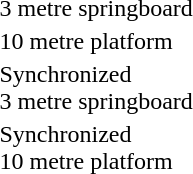<table>
<tr>
<td>3 metre springboard</td>
<td><strong></strong></td>
<td></td>
<td></td>
</tr>
<tr>
<td>10 metre platform</td>
<td><strong></strong></td>
<td></td>
<td></td>
</tr>
<tr>
<td>Synchronized<br>3 metre springboard</td>
<td><strong><br></strong></td>
<td><br></td>
<td><br></td>
</tr>
<tr>
<td>Synchronized<br>10 metre platform</td>
<td><strong><br></strong></td>
<td><br></td>
<td><br></td>
</tr>
</table>
